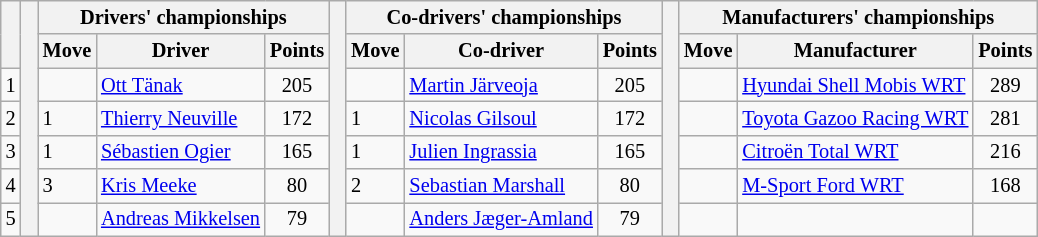<table class="wikitable" style="font-size:85%;">
<tr>
<th rowspan="2"></th>
<th rowspan="7" style="width:5px;"></th>
<th colspan="3">Drivers' championships</th>
<th rowspan="7" style="width:5px;"></th>
<th colspan="3">Co-drivers' championships</th>
<th rowspan="7" style="width:5px;"></th>
<th colspan="3">Manufacturers' championships</th>
</tr>
<tr>
<th>Move</th>
<th>Driver</th>
<th>Points</th>
<th>Move</th>
<th>Co-driver</th>
<th>Points</th>
<th>Move</th>
<th>Manufacturer</th>
<th>Points</th>
</tr>
<tr>
<td align="center">1</td>
<td></td>
<td><a href='#'>Ott Tänak</a></td>
<td align="center">205</td>
<td></td>
<td><a href='#'>Martin Järveoja</a></td>
<td align="center">205</td>
<td></td>
<td nowrap><a href='#'>Hyundai Shell Mobis WRT</a></td>
<td align="center">289</td>
</tr>
<tr>
<td align="center">2</td>
<td> 1</td>
<td><a href='#'>Thierry Neuville</a></td>
<td align="center">172</td>
<td> 1</td>
<td><a href='#'>Nicolas Gilsoul</a></td>
<td align="center">172</td>
<td></td>
<td nowrap><a href='#'>Toyota Gazoo Racing WRT</a></td>
<td align="center">281</td>
</tr>
<tr>
<td align="center">3</td>
<td> 1</td>
<td><a href='#'>Sébastien Ogier</a></td>
<td align="center">165</td>
<td> 1</td>
<td><a href='#'>Julien Ingrassia</a></td>
<td align="center">165</td>
<td></td>
<td><a href='#'>Citroën Total WRT</a></td>
<td align="center">216</td>
</tr>
<tr>
<td align="center">4</td>
<td> 3</td>
<td><a href='#'>Kris Meeke</a></td>
<td align="center">80</td>
<td> 2</td>
<td><a href='#'>Sebastian Marshall</a></td>
<td align="center">80</td>
<td></td>
<td><a href='#'>M-Sport Ford WRT</a></td>
<td align="center">168</td>
</tr>
<tr>
<td align="center">5</td>
<td></td>
<td nowrap><a href='#'>Andreas Mikkelsen</a></td>
<td align="center">79</td>
<td></td>
<td nowrap><a href='#'>Anders Jæger-Amland</a></td>
<td align="center">79</td>
<td></td>
<td></td>
<td></td>
</tr>
</table>
